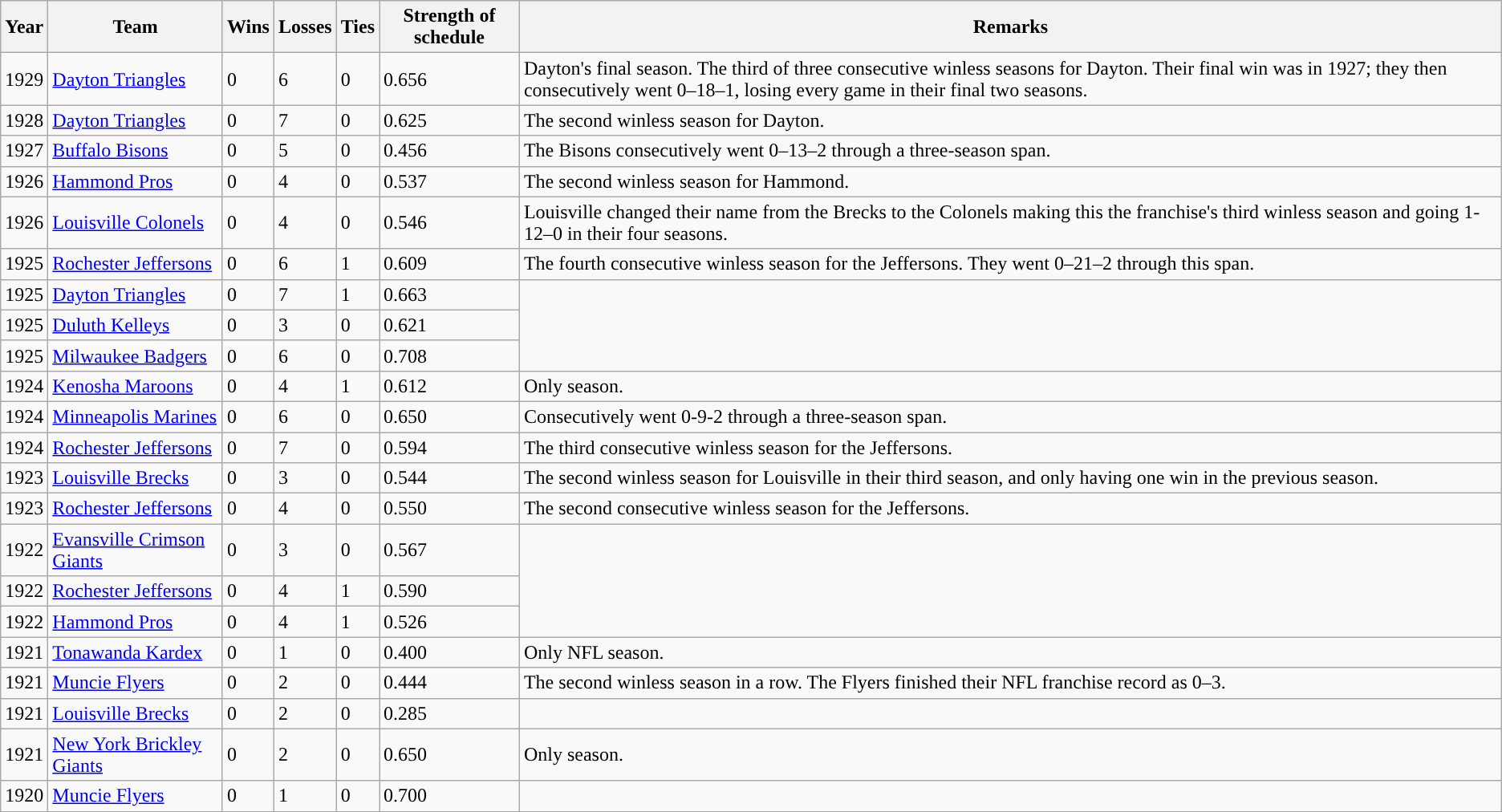<table class="wikitable">
<tr>
<th>Year</th>
<th>Team</th>
<th>Wins</th>
<th>Losses</th>
<th>Ties</th>
<th>Strength of schedule</th>
<th>Remarks</th>
</tr>
<tr>
<td>1929</td>
<td><a href='#'>Dayton Triangles</a></td>
<td>0</td>
<td>6</td>
<td>0</td>
<td>0.656</td>
<td>Dayton's final season. The third of three consecutive winless seasons for Dayton. Their final win was in 1927; they then consecutively went 0–18–1, losing every game in their final two seasons.</td>
</tr>
<tr>
<td>1928</td>
<td><a href='#'>Dayton Triangles</a></td>
<td>0</td>
<td>7</td>
<td>0</td>
<td>0.625</td>
<td>The second winless season for Dayton.</td>
</tr>
<tr>
<td>1927</td>
<td><a href='#'>Buffalo Bisons</a></td>
<td>0</td>
<td>5</td>
<td>0</td>
<td>0.456</td>
<td>The Bisons consecutively went 0–13–2 through a three-season span.</td>
</tr>
<tr>
<td>1926</td>
<td><a href='#'>Hammond Pros</a></td>
<td>0</td>
<td>4</td>
<td>0</td>
<td>0.537</td>
<td>The second winless season for Hammond.</td>
</tr>
<tr>
<td>1926</td>
<td><a href='#'>Louisville Colonels</a></td>
<td>0</td>
<td>4</td>
<td>0</td>
<td>0.546</td>
<td>Louisville changed their name from the Brecks to the Colonels making this the franchise's third winless season and going 1-12–0 in their four seasons.</td>
</tr>
<tr>
<td>1925</td>
<td><a href='#'>Rochester Jeffersons</a></td>
<td>0</td>
<td>6</td>
<td>1</td>
<td>0.609</td>
<td>The fourth consecutive winless season for the Jeffersons. They went 0–21–2 through this span.</td>
</tr>
<tr>
<td>1925</td>
<td><a href='#'>Dayton Triangles</a></td>
<td>0</td>
<td>7</td>
<td>1</td>
<td>0.663</td>
</tr>
<tr>
<td>1925</td>
<td><a href='#'>Duluth Kelleys</a></td>
<td>0</td>
<td>3</td>
<td>0</td>
<td>0.621</td>
</tr>
<tr>
<td>1925</td>
<td><a href='#'>Milwaukee Badgers</a></td>
<td>0</td>
<td>6</td>
<td>0</td>
<td>0.708</td>
</tr>
<tr>
<td>1924</td>
<td><a href='#'>Kenosha Maroons</a></td>
<td>0</td>
<td>4</td>
<td>1</td>
<td>0.612</td>
<td>Only season.</td>
</tr>
<tr>
<td>1924</td>
<td><a href='#'>Minneapolis Marines</a></td>
<td>0</td>
<td>6</td>
<td>0</td>
<td>0.650</td>
<td>Consecutively went 0-9-2 through a three-season span.</td>
</tr>
<tr>
<td>1924</td>
<td><a href='#'>Rochester Jeffersons</a></td>
<td>0</td>
<td>7</td>
<td>0</td>
<td>0.594</td>
<td>The third consecutive winless season for the Jeffersons.</td>
</tr>
<tr>
<td>1923</td>
<td><a href='#'>Louisville Brecks</a></td>
<td>0</td>
<td>3</td>
<td>0</td>
<td>0.544</td>
<td>The second winless season for Louisville in their third season, and only having one win in the previous season.</td>
</tr>
<tr>
<td>1923</td>
<td><a href='#'>Rochester Jeffersons</a></td>
<td>0</td>
<td>4</td>
<td>0</td>
<td>0.550</td>
<td>The second consecutive winless season for the Jeffersons.</td>
</tr>
<tr>
<td>1922</td>
<td><a href='#'>Evansville Crimson Giants</a></td>
<td>0</td>
<td>3</td>
<td>0</td>
<td>0.567</td>
</tr>
<tr>
<td>1922</td>
<td><a href='#'>Rochester Jeffersons</a></td>
<td>0</td>
<td>4</td>
<td>1</td>
<td>0.590</td>
</tr>
<tr>
<td>1922</td>
<td><a href='#'>Hammond Pros</a></td>
<td>0</td>
<td>4</td>
<td>1</td>
<td>0.526</td>
</tr>
<tr>
<td>1921</td>
<td><a href='#'>Tonawanda Kardex</a></td>
<td>0</td>
<td>1</td>
<td>0</td>
<td>0.400</td>
<td>Only NFL season.</td>
</tr>
<tr>
<td>1921</td>
<td><a href='#'>Muncie Flyers</a></td>
<td>0</td>
<td>2</td>
<td>0</td>
<td>0.444</td>
<td>The second winless season in a row. The Flyers finished their NFL franchise record as 0–3.</td>
</tr>
<tr>
<td>1921</td>
<td><a href='#'>Louisville Brecks</a></td>
<td>0</td>
<td>2</td>
<td>0</td>
<td>0.285</td>
<td></td>
</tr>
<tr>
<td>1921</td>
<td><a href='#'>New York Brickley Giants</a></td>
<td>0</td>
<td>2</td>
<td>0</td>
<td>0.650</td>
<td>Only season.</td>
</tr>
<tr>
<td>1920</td>
<td><a href='#'>Muncie Flyers</a></td>
<td>0</td>
<td>1</td>
<td>0</td>
<td>0.700</td>
</tr>
</table>
